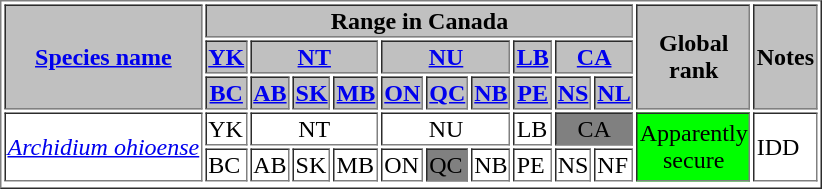<table border="1" |>
<tr>
<th rowspan="3" bgcolor=silver><a href='#'>Species name</a></th>
<th colspan="10" bgcolor=silver>Range in Canada</th>
<th rowspan="3" bgcolor=silver>Global <br> rank</th>
<th rowspan="3" bgcolor=silver>Notes</th>
</tr>
<tr>
<th bgcolor=silver><a href='#'>YK</a></th>
<th colspan="3" bgcolor=silver><a href='#'>NT</a></th>
<th colspan="3" bgcolor=silver><a href='#'>NU</a></th>
<th bgcolor=silver><a href='#'>LB</a></th>
<th colspan="2" bgcolor=silver><a href='#'>CA</a></th>
</tr>
<tr>
<th bgcolor=silver><a href='#'>BC</a></th>
<th bgcolor=silver><a href='#'>AB</a></th>
<th bgcolor=silver><a href='#'>SK</a></th>
<th bgcolor=silver><a href='#'>MB</a></th>
<th bgcolor=silver><a href='#'>ON</a></th>
<th bgcolor=silver><a href='#'>QC</a></th>
<th bgcolor=silver><a href='#'>NB</a></th>
<th bgcolor=silver><a href='#'>PE</a></th>
<th bgcolor=silver><a href='#'>NS</a></th>
<th bgcolor=silver><a href='#'>NL</a></th>
</tr>
<tr>
<td rowspan="2"><em><a href='#'>Archidium ohioense</a></em></td>
<td>YK</td>
<td colspan="3" align="center">NT</td>
<td colspan="3" align="center">NU</td>
<td>LB</td>
<td colspan="2" align="center" bgcolor=gray>CA</td>
<td rowspan="2" align="center" bgcolor=lime>Apparently <br> secure</td>
<td rowspan="2">IDD</td>
</tr>
<tr>
<td>BC</td>
<td>AB</td>
<td>SK</td>
<td>MB</td>
<td>ON</td>
<td bgcolor=gray>QC</td>
<td>NB</td>
<td>PE</td>
<td>NS</td>
<td>NF</td>
</tr>
<tr>
</tr>
</table>
